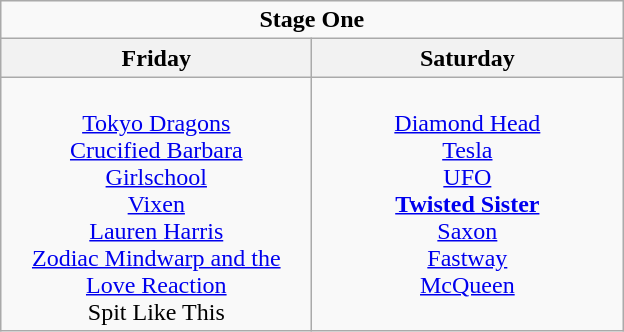<table class="wikitable">
<tr>
<td colspan="2" align="center"><strong>Stage One</strong></td>
</tr>
<tr>
<th>Friday</th>
<th>Saturday</th>
</tr>
<tr>
<td valign="top" align="center" width=200><br><a href='#'>Tokyo Dragons</a><br>
<a href='#'>Crucified Barbara</a><br>
<a href='#'>Girlschool</a><br>
<a href='#'>Vixen</a><br>
<a href='#'>Lauren Harris</a><br>
<a href='#'>Zodiac Mindwarp and the Love Reaction</a><br>
Spit Like This</td>
<td valign="top" align="center" width=200><br><a href='#'>Diamond Head</a><br>
<a href='#'>Tesla</a><br>
<a href='#'>UFO</a><br>
<strong><a href='#'>Twisted Sister</a></strong><br>
<a href='#'>Saxon</a><br>
<a href='#'>Fastway</a><br>
<a href='#'>McQueen</a><br></td>
</tr>
</table>
